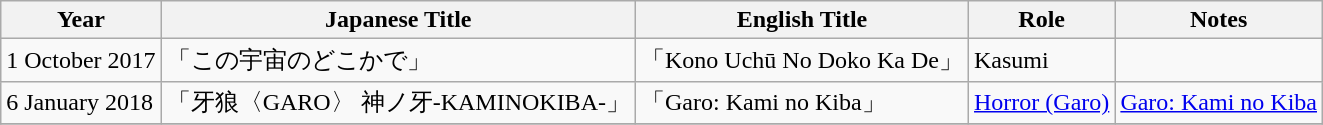<table class="wikitable sortable">
<tr>
<th>Year</th>
<th>Japanese Title</th>
<th>English Title</th>
<th>Role</th>
<th>Notes</th>
</tr>
<tr>
<td>1 October 2017</td>
<td>「この宇宙のどこかで」</td>
<td>「Kono Uchū No Doko Ka De」</td>
<td>Kasumi</td>
<td></td>
</tr>
<tr>
<td>6 January 2018</td>
<td>「牙狼〈GARO〉 神ノ牙-KAMINOKIBA-」</td>
<td>「Garo: Kami no Kiba」</td>
<td><a href='#'>Horror (Garo)</a></td>
<td><a href='#'>Garo: Kami no Kiba</a></td>
</tr>
<tr>
</tr>
</table>
